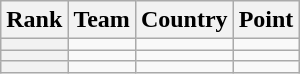<table class="wikitable sortable">
<tr>
<th>Rank</th>
<th>Team</th>
<th>Country</th>
<th>Point</th>
</tr>
<tr>
<th></th>
<td></td>
<td></td>
<td></td>
</tr>
<tr>
<th></th>
<td></td>
<td></td>
<td></td>
</tr>
<tr>
<th></th>
<td></td>
<td></td>
<td></td>
</tr>
</table>
